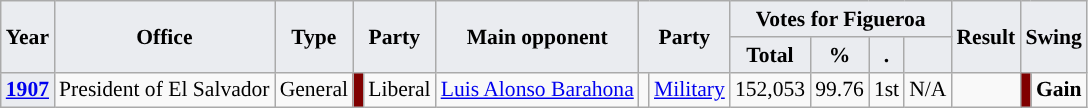<table class="wikitable" style="font-size:90%; text-align:center;">
<tr>
<th style="background-color:#EAECF0;" rowspan="2">Year</th>
<th style="background-color:#EAECF0;" rowspan="2">Office</th>
<th style="background-color:#EAECF0;" rowspan="2">Type</th>
<th style="background-color:#EAECF0;" colspan="2" rowspan="2">Party</th>
<th style="background-color:#EAECF0;" rowspan="2">Main opponent</th>
<th style="background-color:#EAECF0;" colspan="2" rowspan="2">Party</th>
<th style="background-color:#EAECF0;" colspan="4">Votes for Figueroa</th>
<th style="background-color:#EAECF0;" rowspan="2">Result</th>
<th style="background-color:#EAECF0;" colspan="2" rowspan="2">Swing</th>
</tr>
<tr>
<th style="background-color:#EAECF0;">Total</th>
<th style="background-color:#EAECF0;">%</th>
<th style="background-color:#EAECF0;">.</th>
<th style="background-color:#EAECF0;"></th>
</tr>
<tr>
<th style="background-color:#EAECF0;"><a href='#'>1907</a></th>
<td>President of El Salvador</td>
<td>General</td>
<td style="background-color:Maroon;"></td>
<td>Liberal</td>
<td><a href='#'>Luis Alonso Barahona</a></td>
<td style="background-color:"></td>
<td><a href='#'>Military</a></td>
<td>152,053</td>
<td>99.76</td>
<td>1st</td>
<td>N/A</td>
<td></td>
<td style="background-color:Maroon;"></td>
<td><strong>Gain</strong></td>
</tr>
</table>
